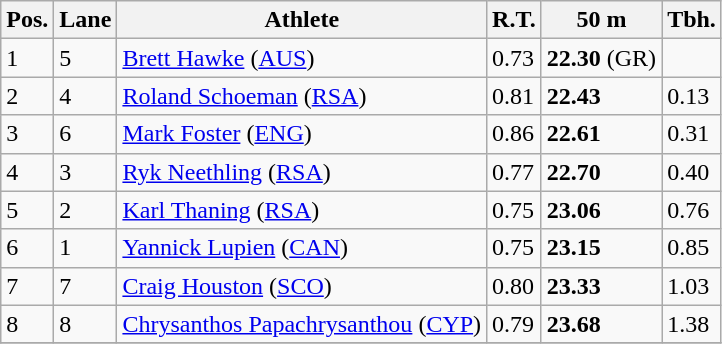<table class="wikitable">
<tr>
<th>Pos.</th>
<th>Lane</th>
<th>Athlete</th>
<th>R.T.</th>
<th>50 m</th>
<th>Tbh.</th>
</tr>
<tr>
<td>1</td>
<td>5</td>
<td> <a href='#'>Brett Hawke</a> (<a href='#'>AUS</a>)</td>
<td>0.73</td>
<td><strong>22.30</strong> (GR)</td>
<td> </td>
</tr>
<tr>
<td>2</td>
<td>4</td>
<td> <a href='#'>Roland Schoeman</a> (<a href='#'>RSA</a>)</td>
<td>0.81</td>
<td><strong>22.43</strong></td>
<td>0.13</td>
</tr>
<tr>
<td>3</td>
<td>6</td>
<td> <a href='#'>Mark Foster</a> (<a href='#'>ENG</a>)</td>
<td>0.86</td>
<td><strong>22.61</strong></td>
<td>0.31</td>
</tr>
<tr>
<td>4</td>
<td>3</td>
<td> <a href='#'>Ryk Neethling</a> (<a href='#'>RSA</a>)</td>
<td>0.77</td>
<td><strong>22.70</strong></td>
<td>0.40</td>
</tr>
<tr>
<td>5</td>
<td>2</td>
<td> <a href='#'>Karl Thaning</a> (<a href='#'>RSA</a>)</td>
<td>0.75</td>
<td><strong>23.06</strong></td>
<td>0.76</td>
</tr>
<tr>
<td>6</td>
<td>1</td>
<td> <a href='#'>Yannick Lupien</a> (<a href='#'>CAN</a>)</td>
<td>0.75</td>
<td><strong>23.15</strong></td>
<td>0.85</td>
</tr>
<tr>
<td>7</td>
<td>7</td>
<td> <a href='#'>Craig Houston</a> (<a href='#'>SCO</a>)</td>
<td>0.80</td>
<td><strong>23.33</strong></td>
<td>1.03</td>
</tr>
<tr>
<td>8</td>
<td>8</td>
<td> <a href='#'>Chrysanthos Papachrysanthou</a> (<a href='#'>CYP</a>)</td>
<td>0.79</td>
<td><strong>23.68</strong></td>
<td>1.38</td>
</tr>
<tr>
</tr>
</table>
